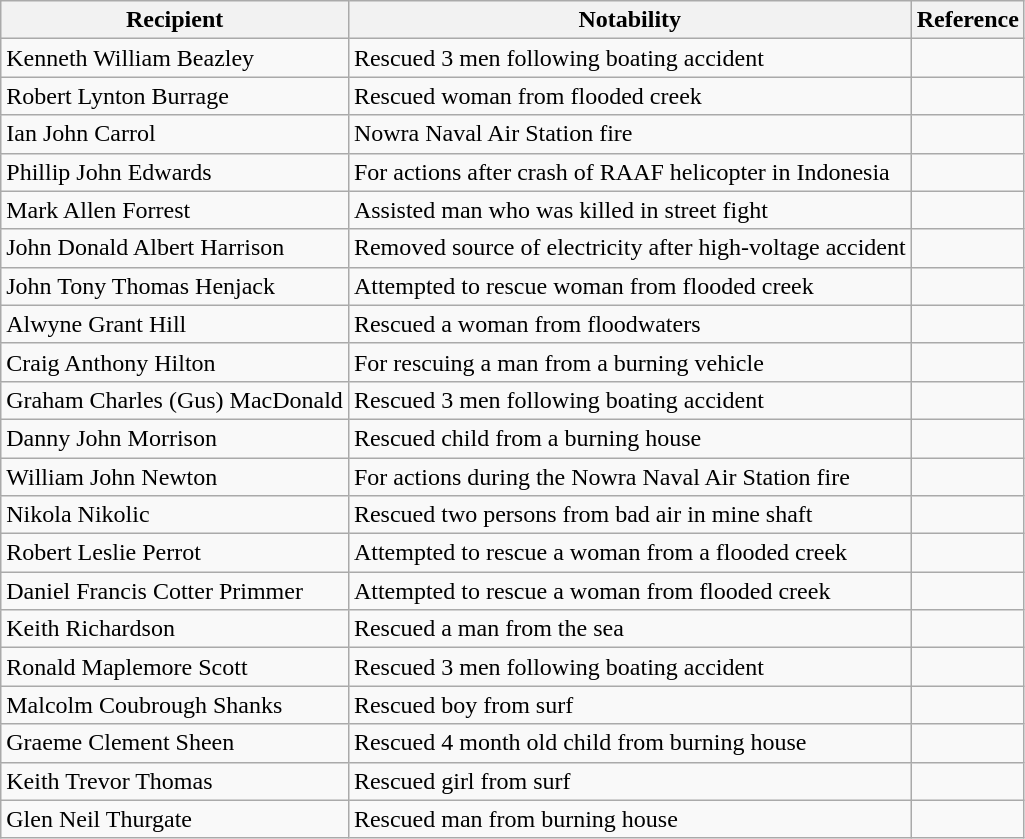<table class="wikitable">
<tr>
<th>Recipient</th>
<th>Notability</th>
<th>Reference</th>
</tr>
<tr>
<td>Kenneth William Beazley</td>
<td>Rescued 3 men following boating accident</td>
<td></td>
</tr>
<tr>
<td>Robert Lynton Burrage</td>
<td>Rescued woman from flooded creek</td>
<td></td>
</tr>
<tr>
<td>Ian John Carrol</td>
<td>Nowra Naval Air Station fire</td>
<td></td>
</tr>
<tr>
<td>Phillip John Edwards</td>
<td>For actions after crash of RAAF helicopter in Indonesia</td>
<td></td>
</tr>
<tr>
<td>Mark Allen Forrest</td>
<td>Assisted man who was killed in street fight</td>
<td></td>
</tr>
<tr>
<td>John Donald Albert Harrison</td>
<td>Removed source of electricity after high-voltage accident</td>
<td></td>
</tr>
<tr>
<td>John Tony Thomas Henjack</td>
<td>Attempted to rescue woman from flooded creek</td>
<td></td>
</tr>
<tr>
<td>Alwyne Grant Hill</td>
<td>Rescued a woman from floodwaters</td>
<td></td>
</tr>
<tr>
<td>Craig Anthony Hilton</td>
<td>For rescuing a man from a burning vehicle</td>
<td></td>
</tr>
<tr>
<td>Graham Charles (Gus) MacDonald</td>
<td>Rescued 3 men following boating accident</td>
<td></td>
</tr>
<tr>
<td>Danny John Morrison</td>
<td>Rescued child from a burning house</td>
<td></td>
</tr>
<tr>
<td>William John Newton</td>
<td>For actions during the Nowra Naval Air Station fire</td>
<td></td>
</tr>
<tr>
<td>Nikola Nikolic</td>
<td>Rescued two persons from bad air in mine shaft</td>
<td></td>
</tr>
<tr>
<td>Robert Leslie Perrot</td>
<td>Attempted to rescue a woman from a flooded creek</td>
<td></td>
</tr>
<tr>
<td>Daniel Francis Cotter Primmer</td>
<td>Attempted to rescue a woman from flooded creek</td>
<td></td>
</tr>
<tr>
<td>Keith Richardson</td>
<td>Rescued a man from the sea</td>
<td></td>
</tr>
<tr>
<td>Ronald Maplemore Scott</td>
<td>Rescued 3 men following boating accident</td>
<td></td>
</tr>
<tr>
<td>Malcolm Coubrough Shanks</td>
<td>Rescued boy from surf</td>
<td></td>
</tr>
<tr>
<td>Graeme Clement Sheen</td>
<td>Rescued 4 month old child from burning house</td>
<td></td>
</tr>
<tr>
<td>Keith Trevor Thomas</td>
<td>Rescued girl from surf</td>
<td></td>
</tr>
<tr>
<td>Glen Neil Thurgate</td>
<td>Rescued man from burning house</td>
<td></td>
</tr>
</table>
